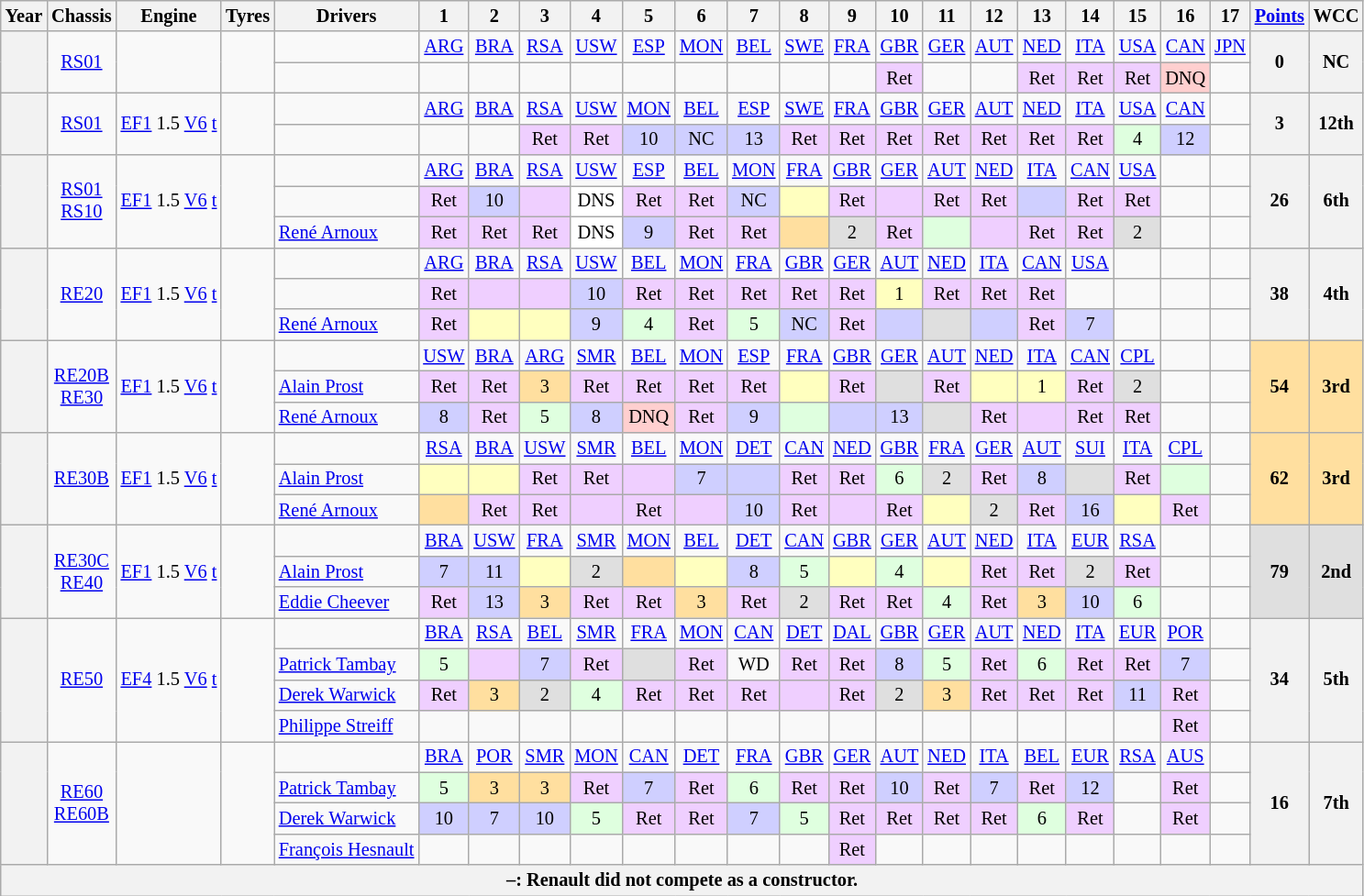<table class="wikitable" style="text-align:center; font-size:85%">
<tr>
<th>Year</th>
<th>Chassis</th>
<th>Engine</th>
<th>Tyres</th>
<th>Drivers</th>
<th>1</th>
<th>2</th>
<th>3</th>
<th>4</th>
<th>5</th>
<th>6</th>
<th>7</th>
<th>8</th>
<th>9</th>
<th>10</th>
<th>11</th>
<th>12</th>
<th>13</th>
<th>14</th>
<th>15</th>
<th>16</th>
<th>17</th>
<th><a href='#'>Points</a></th>
<th>WCC</th>
</tr>
<tr>
<th rowspan="2"></th>
<td rowspan="2"><a href='#'>RS01</a></td>
<td rowspan="2"></td>
<td rowspan="2"></td>
<td></td>
<td><a href='#'>ARG</a></td>
<td><a href='#'>BRA</a></td>
<td><a href='#'>RSA</a></td>
<td><a href='#'>USW</a></td>
<td><a href='#'>ESP</a></td>
<td><a href='#'>MON</a></td>
<td><a href='#'>BEL</a></td>
<td><a href='#'>SWE</a></td>
<td><a href='#'>FRA</a></td>
<td><a href='#'>GBR</a></td>
<td><a href='#'>GER</a></td>
<td><a href='#'>AUT</a></td>
<td><a href='#'>NED</a></td>
<td><a href='#'>ITA</a></td>
<td><a href='#'>USA</a></td>
<td><a href='#'>CAN</a></td>
<td><a href='#'>JPN</a></td>
<th rowspan="2">0</th>
<th rowspan="2">NC</th>
</tr>
<tr>
<td align="left"></td>
<td></td>
<td></td>
<td></td>
<td></td>
<td></td>
<td></td>
<td></td>
<td></td>
<td></td>
<td style="background:#EFCFFF;">Ret</td>
<td></td>
<td></td>
<td style="background:#EFCFFF;">Ret</td>
<td style="background:#EFCFFF;">Ret</td>
<td style="background:#EFCFFF;">Ret</td>
<td style="background:#FFCFCF;">DNQ</td>
<td></td>
</tr>
<tr>
<th rowspan="2"></th>
<td rowspan="2"><a href='#'>RS01</a></td>
<td rowspan="2"><a href='#'>EF1</a> 1.5 <a href='#'>V6</a> <a href='#'>t</a></td>
<td rowspan="2"></td>
<td></td>
<td><a href='#'>ARG</a></td>
<td><a href='#'>BRA</a></td>
<td><a href='#'>RSA</a></td>
<td><a href='#'>USW</a></td>
<td><a href='#'>MON</a></td>
<td><a href='#'>BEL</a></td>
<td><a href='#'>ESP</a></td>
<td><a href='#'>SWE</a></td>
<td><a href='#'>FRA</a></td>
<td><a href='#'>GBR</a></td>
<td><a href='#'>GER</a></td>
<td><a href='#'>AUT</a></td>
<td><a href='#'>NED</a></td>
<td><a href='#'>ITA</a></td>
<td><a href='#'>USA</a></td>
<td><a href='#'>CAN</a></td>
<td></td>
<th rowspan="2">3</th>
<th rowspan="2">12th</th>
</tr>
<tr>
<td align="left"></td>
<td></td>
<td></td>
<td style="background:#EFCFFF;">Ret</td>
<td style="background:#EFCFFF;">Ret</td>
<td style="background:#CFCFFF;">10</td>
<td style="background:#CFCFFF;">NC</td>
<td style="background:#CFCFFF;">13</td>
<td style="background:#EFCFFF;">Ret</td>
<td style="background:#EFCFFF;">Ret</td>
<td style="background:#EFCFFF;">Ret</td>
<td style="background:#EFCFFF;">Ret</td>
<td style="background:#EFCFFF;">Ret</td>
<td style="background:#EFCFFF;">Ret</td>
<td style="background:#EFCFFF;">Ret</td>
<td style="background:#DFFFDF;">4</td>
<td style="background:#CFCFFF;">12</td>
<td></td>
</tr>
<tr>
<th rowspan="3"></th>
<td rowspan="3"><a href='#'>RS01</a><br><a href='#'>RS10</a></td>
<td rowspan="3"><a href='#'>EF1</a> 1.5 <a href='#'>V6</a> <a href='#'>t</a></td>
<td rowspan="3"></td>
<td></td>
<td><a href='#'>ARG</a></td>
<td><a href='#'>BRA</a></td>
<td><a href='#'>RSA</a></td>
<td><a href='#'>USW</a></td>
<td><a href='#'>ESP</a></td>
<td><a href='#'>BEL</a></td>
<td><a href='#'>MON</a></td>
<td><a href='#'>FRA</a></td>
<td><a href='#'>GBR</a></td>
<td><a href='#'>GER</a></td>
<td><a href='#'>AUT</a></td>
<td><a href='#'>NED</a></td>
<td><a href='#'>ITA</a></td>
<td><a href='#'>CAN</a></td>
<td><a href='#'>USA</a></td>
<td></td>
<td></td>
<th rowspan="3">26</th>
<th rowspan="3">6th</th>
</tr>
<tr>
<td align="left"></td>
<td style="background:#EFCFFF;">Ret</td>
<td style="background:#CFCFFF;">10</td>
<td style="background:#EFCFFF;"></td>
<td style="background:#ffffff;">DNS</td>
<td style="background:#EFCFFF;">Ret</td>
<td style="background:#EFCFFF;">Ret</td>
<td style="background:#CFCFFF;">NC</td>
<td style="background:#FFFFBF;"></td>
<td style="background:#EFCFFF;">Ret</td>
<td style="background:#EFCFFF;"></td>
<td style="background:#EFCFFF;">Ret</td>
<td style="background:#EFCFFF;">Ret</td>
<td style="background:#CFCFFF;"></td>
<td style="background:#EFCFFF;">Ret</td>
<td style="background:#EFCFFF;">Ret</td>
<td></td>
<td></td>
</tr>
<tr>
<td align="left"> <a href='#'>René Arnoux</a></td>
<td style="background:#EFCFFF;">Ret</td>
<td style="background:#EFCFFF;">Ret</td>
<td style="background:#EFCFFF;">Ret</td>
<td style="background:#ffffff;">DNS</td>
<td style="background:#CFCFFF;">9</td>
<td style="background:#EFCFFF;">Ret</td>
<td style="background:#EFCFFF;">Ret</td>
<td style="background:#FFDF9F;"></td>
<td style="background:#DFDFDF;">2</td>
<td style="background:#EFCFFF;">Ret</td>
<td style="background:#DFFFDF;"></td>
<td style="background:#EFCFFF;"></td>
<td style="background:#EFCFFF;">Ret</td>
<td style="background:#EFCFFF;">Ret</td>
<td style="background:#DFDFDF;">2</td>
<td></td>
<td></td>
</tr>
<tr>
<th rowspan="3"></th>
<td rowspan="3"><a href='#'>RE20</a></td>
<td rowspan="3"><a href='#'>EF1</a> 1.5 <a href='#'>V6</a> <a href='#'>t</a></td>
<td rowspan="3"></td>
<td></td>
<td><a href='#'>ARG</a></td>
<td><a href='#'>BRA</a></td>
<td><a href='#'>RSA</a></td>
<td><a href='#'>USW</a></td>
<td><a href='#'>BEL</a></td>
<td><a href='#'>MON</a></td>
<td><a href='#'>FRA</a></td>
<td><a href='#'>GBR</a></td>
<td><a href='#'>GER</a></td>
<td><a href='#'>AUT</a></td>
<td><a href='#'>NED</a></td>
<td><a href='#'>ITA</a></td>
<td><a href='#'>CAN</a></td>
<td><a href='#'>USA</a></td>
<td></td>
<td></td>
<td></td>
<th rowspan="3">38</th>
<th rowspan="3">4th</th>
</tr>
<tr>
<td align="left"></td>
<td style="background:#EFCFFF;">Ret</td>
<td style="background:#EFCFFF;"></td>
<td style="background:#EFCFFF;"></td>
<td style="background:#CFCFFF;">10</td>
<td style="background:#EFCFFF;">Ret</td>
<td style="background:#EFCFFF;">Ret</td>
<td style="background:#EFCFFF;">Ret</td>
<td style="background:#EFCFFF;">Ret</td>
<td style="background:#EFCFFF;">Ret</td>
<td style="background:#FFFFBF;">1</td>
<td style="background:#EFCFFF;">Ret</td>
<td style="background:#EFCFFF;">Ret</td>
<td style="background:#EFCFFF;">Ret</td>
<td></td>
<td></td>
<td></td>
<td></td>
</tr>
<tr>
<td align="left"> <a href='#'>René Arnoux</a></td>
<td style="background:#EFCFFF;">Ret</td>
<td style="background:#FFFFBF;"></td>
<td style="background:#FFFFBF;"></td>
<td style="background:#CFCFFF;">9</td>
<td style="background:#DFFFDF;">4</td>
<td style="background:#EFCFFF;">Ret</td>
<td style="background:#DFFFDF;">5</td>
<td style="background:#CFCFFF;">NC</td>
<td style="background:#EFCFFF;">Ret</td>
<td style="background:#CFCFFF;"></td>
<td style="background:#DFDFDF;"></td>
<td style="background:#CFCFFF;"></td>
<td style="background:#EFCFFF;">Ret</td>
<td style="background:#CFCFFF;">7</td>
<td></td>
<td></td>
<td></td>
</tr>
<tr>
<th rowspan="3"></th>
<td rowspan="3"><a href='#'>RE20B</a><br><a href='#'>RE30</a></td>
<td rowspan="3"><a href='#'>EF1</a> 1.5 <a href='#'>V6</a> <a href='#'>t</a></td>
<td rowspan="3"></td>
<td></td>
<td><a href='#'>USW</a></td>
<td><a href='#'>BRA</a></td>
<td><a href='#'>ARG</a></td>
<td><a href='#'>SMR</a></td>
<td><a href='#'>BEL</a></td>
<td><a href='#'>MON</a></td>
<td><a href='#'>ESP</a></td>
<td><a href='#'>FRA</a></td>
<td><a href='#'>GBR</a></td>
<td><a href='#'>GER</a></td>
<td><a href='#'>AUT</a></td>
<td><a href='#'>NED</a></td>
<td><a href='#'>ITA</a></td>
<td><a href='#'>CAN</a></td>
<td><a href='#'>CPL</a></td>
<td></td>
<td></td>
<td rowspan="3" style="background:#FFDF9F;"><strong>54</strong></td>
<td rowspan="3" style="background:#FFDF9F;"><strong>3rd</strong></td>
</tr>
<tr>
<td align="left"> <a href='#'>Alain Prost</a></td>
<td style="background:#EFCFFF;">Ret</td>
<td style="background:#EFCFFF;">Ret</td>
<td style="background:#FFDF9F;">3</td>
<td style="background:#EFCFFF;">Ret</td>
<td style="background:#EFCFFF;">Ret</td>
<td style="background:#EFCFFF;">Ret</td>
<td style="background:#EFCFFF;">Ret</td>
<td style="background:#FFFFBF;"></td>
<td style="background:#EFCFFF;">Ret</td>
<td style="background:#DFDFDF;"></td>
<td style="background:#EFCFFF;">Ret</td>
<td style="background:#FFFFBF;"></td>
<td style="background:#FFFFBF;">1</td>
<td style="background:#EFCFFF;">Ret</td>
<td style="background:#DFDFDF;">2</td>
<td></td>
<td></td>
</tr>
<tr>
<td align="left"> <a href='#'>René Arnoux</a></td>
<td style="background:#CFCFFF;">8</td>
<td style="background:#EFCFFF;">Ret</td>
<td style="background:#DFFFDF;">5</td>
<td style="background:#CFCFFF;">8</td>
<td style="background:#FFCFCF;">DNQ</td>
<td style="background:#EFCFFF;">Ret</td>
<td style="background:#CFCFFF;">9</td>
<td style="background:#DFFFDF;"></td>
<td style="background:#CFCFFF;"></td>
<td style="background:#CFCFFF;">13</td>
<td style="background:#DFDFDF;"></td>
<td style="background:#EFCFFF;">Ret</td>
<td style="background:#EFCFFF;"></td>
<td style="background:#EFCFFF;">Ret</td>
<td style="background:#EFCFFF;">Ret</td>
<td></td>
<td></td>
</tr>
<tr>
<th rowspan="3"></th>
<td rowspan="3"><a href='#'>RE30B</a></td>
<td rowspan="3"><a href='#'>EF1</a> 1.5 <a href='#'>V6</a> <a href='#'>t</a></td>
<td rowspan="3"></td>
<td></td>
<td><a href='#'>RSA</a></td>
<td><a href='#'>BRA</a></td>
<td><a href='#'>USW</a></td>
<td><a href='#'>SMR</a></td>
<td><a href='#'>BEL</a></td>
<td><a href='#'>MON</a></td>
<td><a href='#'>DET</a></td>
<td><a href='#'>CAN</a></td>
<td><a href='#'>NED</a></td>
<td><a href='#'>GBR</a></td>
<td><a href='#'>FRA</a></td>
<td><a href='#'>GER</a></td>
<td><a href='#'>AUT</a></td>
<td><a href='#'>SUI</a></td>
<td><a href='#'>ITA</a></td>
<td><a href='#'>CPL</a></td>
<td></td>
<td rowspan="3" style="background:#FFDF9F;"><strong>62</strong></td>
<td rowspan="3" style="background:#FFDF9F;"><strong>3rd</strong></td>
</tr>
<tr>
<td align="left"> <a href='#'>Alain Prost</a></td>
<td style="background:#FFFFBF;"></td>
<td style="background:#FFFFBF;"></td>
<td style="background:#EFCFFF;">Ret</td>
<td style="background:#EFCFFF;">Ret</td>
<td style="background:#EFCFFF;"></td>
<td style="background:#CFCFFF;">7</td>
<td style="background:#CFCFFF;"></td>
<td style="background:#EFCFFF;">Ret</td>
<td style="background:#EFCFFF;">Ret</td>
<td style="background:#DFFFDF;">6</td>
<td style="background:#DFDFDF;">2</td>
<td style="background:#EFCFFF;">Ret</td>
<td style="background:#CFCFFF;">8</td>
<td style="background:#DFDFDF;"></td>
<td style="background:#EFCFFF;">Ret</td>
<td style="background:#DFFFDF;"></td>
<td></td>
</tr>
<tr>
<td align="left"> <a href='#'>René Arnoux</a></td>
<td style="background:#FFDF9F;"></td>
<td style="background:#EFCFFF;">Ret</td>
<td style="background:#EFCFFF;">Ret</td>
<td style="background:#EFCFFF;"></td>
<td style="background:#EFCFFF;">Ret</td>
<td style="background:#EFCFFF;"></td>
<td style="background:#CFCFFF;">10</td>
<td style="background:#EFCFFF;">Ret</td>
<td style="background:#EFCFFF;"></td>
<td style="background:#EFCFFF;">Ret</td>
<td style="background:#FFFFBF;"></td>
<td style="background:#DFDFDF;">2</td>
<td style="background:#EFCFFF;">Ret</td>
<td style="background:#CFCFFF;">16</td>
<td style="background:#FFFFBF;"></td>
<td style="background:#EFCFFF;">Ret</td>
<td></td>
</tr>
<tr>
<th rowspan="3"></th>
<td rowspan="3"><a href='#'>RE30C</a><br><a href='#'>RE40</a></td>
<td rowspan="3"><a href='#'>EF1</a> 1.5 <a href='#'>V6</a> <a href='#'>t</a></td>
<td rowspan="3"></td>
<td></td>
<td><a href='#'>BRA</a></td>
<td><a href='#'>USW</a></td>
<td><a href='#'>FRA</a></td>
<td><a href='#'>SMR</a></td>
<td><a href='#'>MON</a></td>
<td><a href='#'>BEL</a></td>
<td><a href='#'>DET</a></td>
<td><a href='#'>CAN</a></td>
<td><a href='#'>GBR</a></td>
<td><a href='#'>GER</a></td>
<td><a href='#'>AUT</a></td>
<td><a href='#'>NED</a></td>
<td><a href='#'>ITA</a></td>
<td><a href='#'>EUR</a></td>
<td><a href='#'>RSA</a></td>
<td></td>
<td></td>
<td rowspan="3" style="background:#DFDFDF;"><strong>79</strong></td>
<td rowspan="3" style="background:#DFDFDF;"><strong>2nd</strong></td>
</tr>
<tr>
<td align="left"> <a href='#'>Alain Prost</a></td>
<td style="background:#CFCFFF;">7</td>
<td style="background:#CFCFFF;">11</td>
<td style="background:#FFFFBF;"></td>
<td style="background:#DFDFDF;">2</td>
<td style="background:#FFDF9F;"></td>
<td style="background:#FFFFBF;"></td>
<td style="background:#CFCFFF;">8</td>
<td style="background:#DFFFDF;">5</td>
<td style="background:#FFFFBF;"></td>
<td style="background:#DFFFDF;">4</td>
<td style="background:#FFFFBF;"></td>
<td style="background:#EFCFFF;">Ret</td>
<td style="background:#EFCFFF;">Ret</td>
<td style="background:#DFDFDF;">2</td>
<td style="background:#EFCFFF;">Ret</td>
<td></td>
<td></td>
</tr>
<tr>
<td align="left"> <a href='#'>Eddie Cheever</a></td>
<td style="background:#EFCFFF;">Ret</td>
<td style="background:#CFCFFF;">13</td>
<td style="background:#FFDF9F;">3</td>
<td style="background:#EFCFFF;">Ret</td>
<td style="background:#EFCFFF;">Ret</td>
<td style="background:#FFDF9F;">3</td>
<td style="background:#EFCFFF;">Ret</td>
<td style="background:#DFDFDF;">2</td>
<td style="background:#EFCFFF;">Ret</td>
<td style="background:#EFCFFF;">Ret</td>
<td style="background:#DFFFDF;">4</td>
<td style="background:#EFCFFF;">Ret</td>
<td style="background:#FFDF9F;">3</td>
<td style="background:#CFCFFF;">10</td>
<td style="background:#DFFFDF;">6</td>
<td></td>
<td></td>
</tr>
<tr>
<th rowspan="4"></th>
<td rowspan="4"><a href='#'>RE50</a></td>
<td rowspan="4"><a href='#'>EF4</a> 1.5 <a href='#'>V6</a> <a href='#'>t</a></td>
<td rowspan="4"></td>
<td></td>
<td><a href='#'>BRA</a></td>
<td><a href='#'>RSA</a></td>
<td><a href='#'>BEL</a></td>
<td><a href='#'>SMR</a></td>
<td><a href='#'>FRA</a></td>
<td><a href='#'>MON</a></td>
<td><a href='#'>CAN</a></td>
<td><a href='#'>DET</a></td>
<td><a href='#'>DAL</a></td>
<td><a href='#'>GBR</a></td>
<td><a href='#'>GER</a></td>
<td><a href='#'>AUT</a></td>
<td><a href='#'>NED</a></td>
<td><a href='#'>ITA</a></td>
<td><a href='#'>EUR</a></td>
<td><a href='#'>POR</a></td>
<td></td>
<th rowspan="4">34</th>
<th rowspan="4">5th</th>
</tr>
<tr>
<td align="left"> <a href='#'>Patrick Tambay</a></td>
<td style="background:#DFFFDF;">5</td>
<td style="background:#EFCFFF;"></td>
<td style="background:#CFCFFF;">7</td>
<td style="background:#EFCFFF;">Ret</td>
<td style="background:#DFDFDF;"></td>
<td style="background:#EFCFFF;">Ret</td>
<td>WD</td>
<td style="background:#EFCFFF;">Ret</td>
<td style="background:#EFCFFF;">Ret</td>
<td style="background:#CFCFFF;">8</td>
<td style="background:#DFFFDF;">5</td>
<td style="background:#EFCFFF;">Ret</td>
<td style="background:#DFFFDF;">6</td>
<td style="background:#EFCFFF;">Ret</td>
<td style="background:#EFCFFF;">Ret</td>
<td style="background:#CFCFFF;">7</td>
<td></td>
</tr>
<tr>
<td align="left"> <a href='#'>Derek Warwick</a></td>
<td style="background:#EFCFFF;">Ret</td>
<td style="background:#FFDF9F;">3</td>
<td style="background:#DFDFDF;">2</td>
<td style="background:#DFFFDF;">4</td>
<td style="background:#EFCFFF;">Ret</td>
<td style="background:#EFCFFF;">Ret</td>
<td style="background:#EFCFFF;">Ret</td>
<td style="background:#EFCFFF;"></td>
<td style="background:#EFCFFF;">Ret</td>
<td style="background:#DFDFDF;">2</td>
<td style="background:#FFDF9F;">3</td>
<td style="background:#EFCFFF;">Ret</td>
<td style="background:#EFCFFF;">Ret</td>
<td style="background:#EFCFFF;">Ret</td>
<td style="background:#CFCFFF;">11</td>
<td style="background:#EFCFFF;">Ret</td>
<td></td>
</tr>
<tr>
<td align="left"> <a href='#'>Philippe Streiff</a></td>
<td></td>
<td></td>
<td></td>
<td></td>
<td></td>
<td></td>
<td></td>
<td></td>
<td></td>
<td></td>
<td></td>
<td></td>
<td></td>
<td></td>
<td></td>
<td style="background:#EFCFFF;">Ret</td>
<td></td>
</tr>
<tr>
<th rowspan="4"></th>
<td rowspan="4"><a href='#'>RE60</a><br><a href='#'>RE60B</a></td>
<td rowspan="4"></td>
<td rowspan="4"></td>
<td></td>
<td><a href='#'>BRA</a></td>
<td><a href='#'>POR</a></td>
<td><a href='#'>SMR</a></td>
<td><a href='#'>MON</a></td>
<td><a href='#'>CAN</a></td>
<td><a href='#'>DET</a></td>
<td><a href='#'>FRA</a></td>
<td><a href='#'>GBR</a></td>
<td><a href='#'>GER</a></td>
<td><a href='#'>AUT</a></td>
<td><a href='#'>NED</a></td>
<td><a href='#'>ITA</a></td>
<td><a href='#'>BEL</a></td>
<td><a href='#'>EUR</a></td>
<td><a href='#'>RSA</a></td>
<td><a href='#'>AUS</a></td>
<td></td>
<th rowspan="4">16</th>
<th rowspan="4">7th</th>
</tr>
<tr>
<td align="left"> <a href='#'>Patrick Tambay</a></td>
<td style="background:#DFFFDF;">5</td>
<td style="background:#FFDF9F;">3</td>
<td style="background:#FFDF9F;">3</td>
<td style="background:#EFCFFF;">Ret</td>
<td style="background:#CFCFFF;">7</td>
<td style="background:#EFCFFF;">Ret</td>
<td style="background:#DFFFDF;">6</td>
<td style="background:#EFCFFF;">Ret</td>
<td style="background:#EFCFFF;">Ret</td>
<td style="background:#CFCFFF;">10</td>
<td style="background:#EFCFFF;">Ret</td>
<td style="background:#CFCFFF;">7</td>
<td style="background:#EFCFFF;">Ret</td>
<td style="background:#CFCFFF;">12</td>
<td></td>
<td style="background:#EFCFFF;">Ret</td>
<td></td>
</tr>
<tr>
<td align="left"> <a href='#'>Derek Warwick</a></td>
<td style="background:#CFCFFF;">10</td>
<td style="background:#CFCFFF;">7</td>
<td style="background:#CFCFFF;">10</td>
<td style="background:#DFFFDF;">5</td>
<td style="background:#EFCFFF;">Ret</td>
<td style="background:#EFCFFF;">Ret</td>
<td style="background:#CFCFFF;">7</td>
<td style="background:#DFFFDF;">5</td>
<td style="background:#EFCFFF;">Ret</td>
<td style="background:#EFCFFF;">Ret</td>
<td style="background:#EFCFFF;">Ret</td>
<td style="background:#EFCFFF;">Ret</td>
<td style="background:#DFFFDF;">6</td>
<td style="background:#EFCFFF;">Ret</td>
<td></td>
<td style="background:#EFCFFF;">Ret</td>
<td></td>
</tr>
<tr>
<td align="left"> <a href='#'>François Hesnault</a></td>
<td></td>
<td></td>
<td></td>
<td></td>
<td></td>
<td></td>
<td></td>
<td></td>
<td style="background:#EFCFFF;">Ret</td>
<td></td>
<td></td>
<td></td>
<td></td>
<td></td>
<td></td>
<td></td>
<td></td>
</tr>
<tr>
<th colspan="28" align="center">–: Renault did not compete as a constructor.</th>
</tr>
</table>
